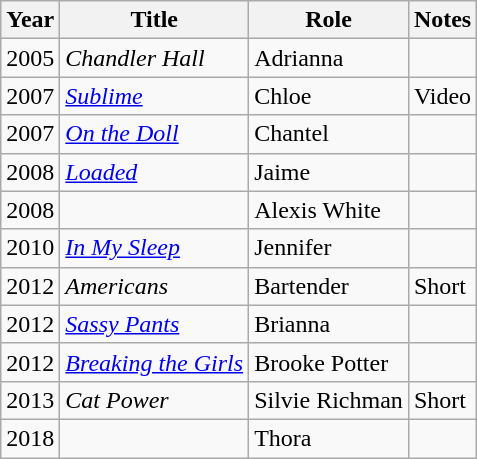<table class="wikitable sortable">
<tr>
<th>Year</th>
<th>Title</th>
<th>Role</th>
<th class="unsortable">Notes</th>
</tr>
<tr>
<td>2005</td>
<td><em>Chandler Hall</em></td>
<td>Adrianna</td>
<td></td>
</tr>
<tr>
<td>2007</td>
<td><em><a href='#'>Sublime</a></em></td>
<td>Chloe</td>
<td>Video</td>
</tr>
<tr>
<td>2007</td>
<td><em><a href='#'>On the Doll</a></em></td>
<td>Chantel</td>
<td></td>
</tr>
<tr>
<td>2008</td>
<td><em><a href='#'>Loaded</a></em></td>
<td>Jaime</td>
<td></td>
</tr>
<tr>
<td>2008</td>
<td><em></em></td>
<td>Alexis White</td>
<td></td>
</tr>
<tr>
<td>2010</td>
<td><em><a href='#'>In My Sleep</a></em></td>
<td>Jennifer</td>
<td></td>
</tr>
<tr>
<td>2012</td>
<td><em>Americans</em></td>
<td>Bartender</td>
<td>Short</td>
</tr>
<tr>
<td>2012</td>
<td><em><a href='#'>Sassy Pants</a></em></td>
<td>Brianna</td>
<td></td>
</tr>
<tr>
<td>2012</td>
<td><em><a href='#'>Breaking the Girls</a></em></td>
<td>Brooke Potter</td>
<td></td>
</tr>
<tr>
<td>2013</td>
<td><em>Cat Power</em></td>
<td>Silvie Richman</td>
<td>Short</td>
</tr>
<tr>
<td>2018</td>
<td><em></em></td>
<td>Thora</td>
<td></td>
</tr>
</table>
